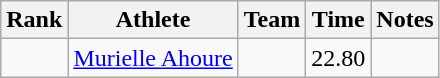<table class="wikitable sortable">
<tr>
<th>Rank</th>
<th>Athlete</th>
<th>Team</th>
<th>Time</th>
<th>Notes</th>
</tr>
<tr>
<td align=center></td>
<td><a href='#'>Murielle Ahoure</a></td>
<td></td>
<td>22.80</td>
<td></td>
</tr>
</table>
